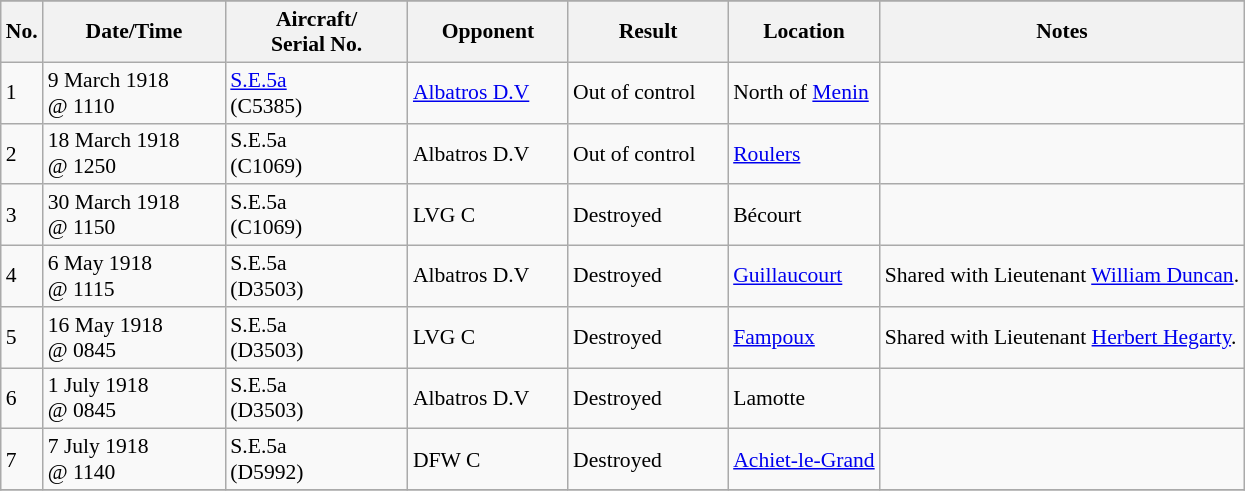<table class="wikitable" style="font-size:90%;">
<tr>
</tr>
<tr>
<th>No.</th>
<th width="115">Date/Time</th>
<th width="115">Aircraft/<br>Serial No.</th>
<th width="100">Opponent</th>
<th width="100">Result</th>
<th>Location</th>
<th>Notes</th>
</tr>
<tr>
<td>1</td>
<td>9 March 1918<br>@ 1110</td>
<td><a href='#'>S.E.5a</a><br>(C5385)</td>
<td><a href='#'>Albatros D.V</a></td>
<td>Out of control</td>
<td>North of <a href='#'>Menin</a></td>
<td></td>
</tr>
<tr>
<td>2</td>
<td>18 March 1918<br>@ 1250</td>
<td>S.E.5a<br>(C1069)</td>
<td>Albatros D.V</td>
<td>Out of control</td>
<td><a href='#'>Roulers</a></td>
<td></td>
</tr>
<tr>
<td>3</td>
<td>30 March 1918<br>@ 1150</td>
<td>S.E.5a<br>(C1069)</td>
<td>LVG C</td>
<td>Destroyed</td>
<td>Bécourt </td>
<td></td>
</tr>
<tr>
<td>4</td>
<td>6 May 1918<br>@ 1115</td>
<td>S.E.5a<br>(D3503)</td>
<td>Albatros D.V</td>
<td>Destroyed</td>
<td><a href='#'>Guillaucourt</a></td>
<td>Shared with Lieutenant <a href='#'>William Duncan</a>.</td>
</tr>
<tr>
<td>5</td>
<td>16 May 1918<br>@ 0845</td>
<td>S.E.5a<br>(D3503)</td>
<td>LVG C</td>
<td>Destroyed</td>
<td><a href='#'>Fampoux</a></td>
<td>Shared with Lieutenant <a href='#'>Herbert Hegarty</a>.</td>
</tr>
<tr>
<td>6</td>
<td>1 July 1918<br>@ 0845</td>
<td>S.E.5a<br>(D3503)</td>
<td>Albatros D.V</td>
<td>Destroyed</td>
<td>Lamotte</td>
<td></td>
</tr>
<tr>
<td>7</td>
<td>7 July 1918<br>@ 1140</td>
<td>S.E.5a<br>(D5992)</td>
<td>DFW C</td>
<td>Destroyed</td>
<td><a href='#'>Achiet-le-Grand</a></td>
<td></td>
</tr>
<tr>
</tr>
</table>
